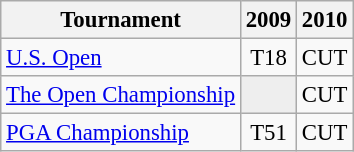<table class="wikitable" style="font-size:95%;text-align:center;">
<tr>
<th>Tournament</th>
<th>2009</th>
<th>2010</th>
</tr>
<tr>
<td align=left><a href='#'>U.S. Open</a></td>
<td>T18</td>
<td>CUT</td>
</tr>
<tr>
<td align=left><a href='#'>The Open Championship</a></td>
<td style="background:#eeeeee;"></td>
<td>CUT</td>
</tr>
<tr>
<td align=left><a href='#'>PGA Championship</a></td>
<td>T51</td>
<td>CUT</td>
</tr>
</table>
